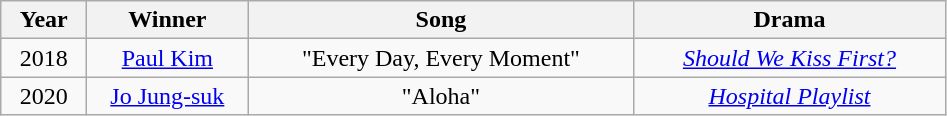<table class="wikitable" style="text-align: center">
<tr>
<th width="50">Year</th>
<th width="100">Winner</th>
<th width="250">Song</th>
<th width="200">Drama</th>
</tr>
<tr>
<td>2018</td>
<td><a href='#'>Paul Kim</a></td>
<td>"Every Day, Every Moment"</td>
<td><em><a href='#'>Should We Kiss First?</a></em></td>
</tr>
<tr>
<td>2020</td>
<td><a href='#'>Jo Jung-suk</a></td>
<td>"Aloha"</td>
<td><em><a href='#'>Hospital Playlist</a></em></td>
</tr>
</table>
